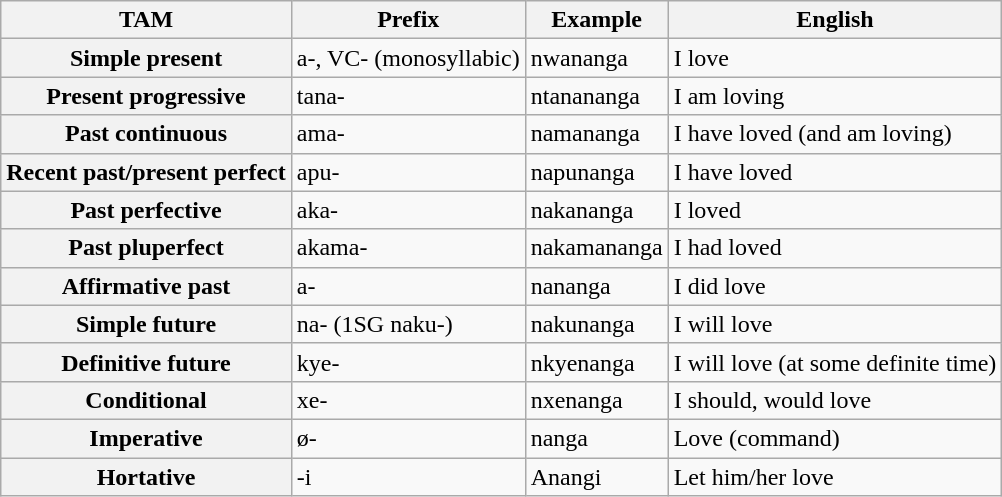<table class="wikitable">
<tr>
<th>TAM</th>
<th>Prefix</th>
<th>Example</th>
<th>English</th>
</tr>
<tr>
<th>Simple present</th>
<td>a-, VC- (monosyllabic)</td>
<td>nwananga</td>
<td>I love</td>
</tr>
<tr>
<th>Present progressive</th>
<td>tana-</td>
<td>ntanananga</td>
<td>I am loving</td>
</tr>
<tr>
<th>Past continuous</th>
<td>ama-</td>
<td>namananga</td>
<td>I have loved (and am loving)</td>
</tr>
<tr>
<th>Recent past/present perfect</th>
<td>apu-</td>
<td>napunanga</td>
<td>I have loved</td>
</tr>
<tr>
<th>Past perfective</th>
<td>aka-</td>
<td>nakananga</td>
<td>I loved</td>
</tr>
<tr>
<th>Past pluperfect</th>
<td>akama-</td>
<td>nakamananga</td>
<td>I had loved</td>
</tr>
<tr>
<th>Affirmative past</th>
<td>a-</td>
<td>nananga</td>
<td>I did love</td>
</tr>
<tr>
<th>Simple future</th>
<td>na- (1SG naku-)</td>
<td>nakunanga</td>
<td>I will love</td>
</tr>
<tr>
<th>Definitive future</th>
<td>kye-</td>
<td>nkyenanga</td>
<td>I will love (at some definite time)</td>
</tr>
<tr>
<th>Conditional</th>
<td>xe-</td>
<td>nxenanga</td>
<td>I should, would love</td>
</tr>
<tr>
<th>Imperative</th>
<td>ø-</td>
<td>nanga</td>
<td>Love (command)</td>
</tr>
<tr>
<th>Hortative</th>
<td>-i</td>
<td>Anangi</td>
<td>Let him/her love</td>
</tr>
</table>
